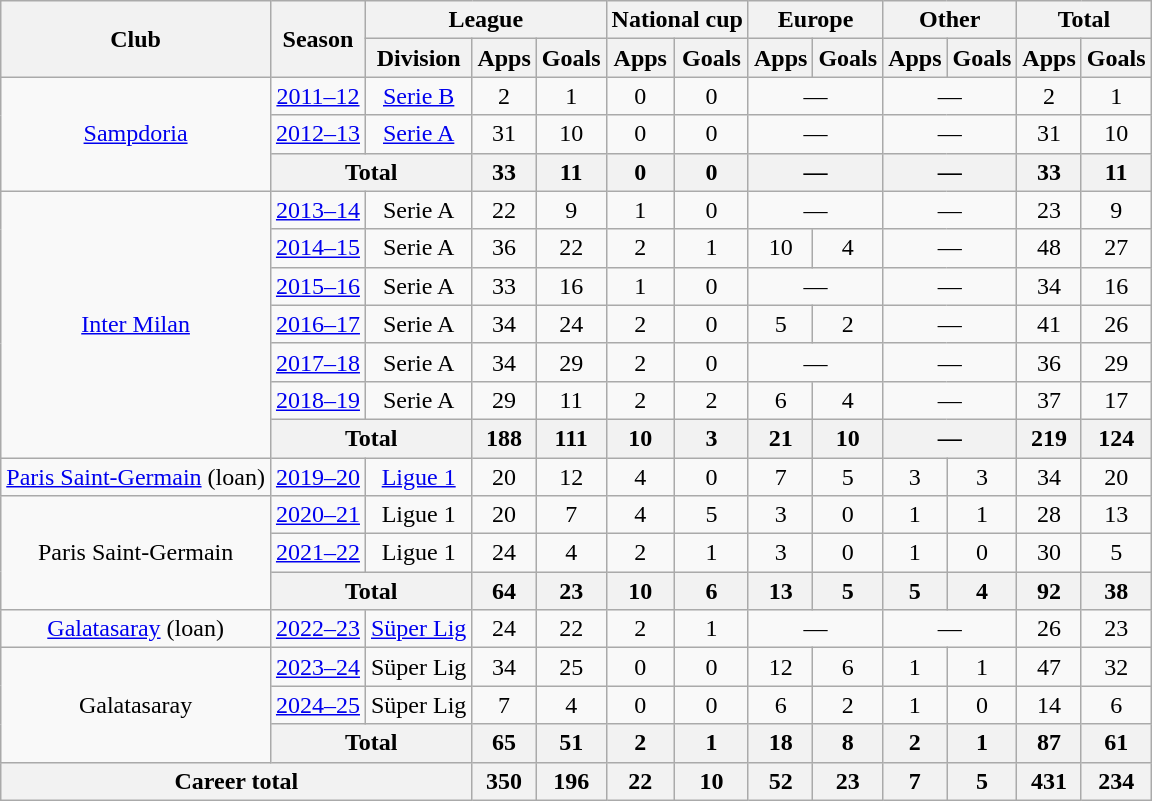<table class="wikitable" style="text-align: center;">
<tr>
<th rowspan="2">Club</th>
<th rowspan="2">Season</th>
<th colspan="3">League</th>
<th colspan="2">National cup</th>
<th colspan="2">Europe</th>
<th colspan="2">Other</th>
<th colspan="2">Total</th>
</tr>
<tr>
<th>Division</th>
<th>Apps</th>
<th>Goals</th>
<th>Apps</th>
<th>Goals</th>
<th>Apps</th>
<th>Goals</th>
<th>Apps</th>
<th>Goals</th>
<th>Apps</th>
<th>Goals</th>
</tr>
<tr>
<td rowspan="3"><a href='#'>Sampdoria</a></td>
<td><a href='#'>2011–12</a></td>
<td><a href='#'>Serie B</a></td>
<td>2</td>
<td>1</td>
<td>0</td>
<td>0</td>
<td colspan="2">—</td>
<td colspan="2">—</td>
<td>2</td>
<td>1</td>
</tr>
<tr>
<td><a href='#'>2012–13</a></td>
<td><a href='#'>Serie A</a></td>
<td>31</td>
<td>10</td>
<td>0</td>
<td>0</td>
<td colspan="2">—</td>
<td colspan="2">—</td>
<td>31</td>
<td>10</td>
</tr>
<tr>
<th colspan="2">Total</th>
<th>33</th>
<th>11</th>
<th>0</th>
<th>0</th>
<th colspan="2">—</th>
<th colspan="2">—</th>
<th>33</th>
<th>11</th>
</tr>
<tr>
<td rowspan="7"><a href='#'>Inter Milan</a></td>
<td><a href='#'>2013–14</a></td>
<td>Serie A</td>
<td>22</td>
<td>9</td>
<td>1</td>
<td>0</td>
<td colspan="2">—</td>
<td colspan="2">—</td>
<td>23</td>
<td>9</td>
</tr>
<tr>
<td><a href='#'>2014–15</a></td>
<td>Serie A</td>
<td>36</td>
<td>22</td>
<td>2</td>
<td>1</td>
<td>10</td>
<td>4</td>
<td colspan="2">—</td>
<td>48</td>
<td>27</td>
</tr>
<tr>
<td><a href='#'>2015–16</a></td>
<td>Serie A</td>
<td>33</td>
<td>16</td>
<td>1</td>
<td>0</td>
<td colspan="2">—</td>
<td colspan="2">—</td>
<td>34</td>
<td>16</td>
</tr>
<tr>
<td><a href='#'>2016–17</a></td>
<td>Serie A</td>
<td>34</td>
<td>24</td>
<td>2</td>
<td>0</td>
<td>5</td>
<td>2</td>
<td colspan="2">—</td>
<td>41</td>
<td>26</td>
</tr>
<tr>
<td><a href='#'>2017–18</a></td>
<td>Serie A</td>
<td>34</td>
<td>29</td>
<td>2</td>
<td>0</td>
<td colspan="2">—</td>
<td colspan="2">—</td>
<td>36</td>
<td>29</td>
</tr>
<tr>
<td><a href='#'>2018–19</a></td>
<td>Serie A</td>
<td>29</td>
<td>11</td>
<td>2</td>
<td>2</td>
<td>6</td>
<td>4</td>
<td colspan="2">—</td>
<td>37</td>
<td>17</td>
</tr>
<tr>
<th colspan="2">Total</th>
<th>188</th>
<th>111</th>
<th>10</th>
<th>3</th>
<th>21</th>
<th>10</th>
<th colspan="2">—</th>
<th>219</th>
<th>124</th>
</tr>
<tr>
<td><a href='#'>Paris Saint-Germain</a> (loan)</td>
<td><a href='#'>2019–20</a></td>
<td><a href='#'>Ligue 1</a></td>
<td>20</td>
<td>12</td>
<td>4</td>
<td>0</td>
<td>7</td>
<td>5</td>
<td>3</td>
<td>3</td>
<td>34</td>
<td>20</td>
</tr>
<tr>
<td rowspan="3">Paris Saint-Germain</td>
<td><a href='#'>2020–21</a></td>
<td>Ligue 1</td>
<td>20</td>
<td>7</td>
<td>4</td>
<td>5</td>
<td>3</td>
<td>0</td>
<td>1</td>
<td>1</td>
<td>28</td>
<td>13</td>
</tr>
<tr>
<td><a href='#'>2021–22</a></td>
<td>Ligue 1</td>
<td>24</td>
<td>4</td>
<td>2</td>
<td>1</td>
<td>3</td>
<td>0</td>
<td>1</td>
<td>0</td>
<td>30</td>
<td>5</td>
</tr>
<tr>
<th colspan="2">Total</th>
<th>64</th>
<th>23</th>
<th>10</th>
<th>6</th>
<th>13</th>
<th>5</th>
<th>5</th>
<th>4</th>
<th>92</th>
<th>38</th>
</tr>
<tr>
<td><a href='#'>Galatasaray</a> (loan)</td>
<td><a href='#'>2022–23</a></td>
<td><a href='#'>Süper Lig</a></td>
<td>24</td>
<td>22</td>
<td>2</td>
<td>1</td>
<td colspan="2">—</td>
<td colspan="2">—</td>
<td>26</td>
<td>23</td>
</tr>
<tr>
<td rowspan="3">Galatasaray</td>
<td><a href='#'>2023–24</a></td>
<td>Süper Lig</td>
<td>34</td>
<td>25</td>
<td>0</td>
<td>0</td>
<td>12</td>
<td>6</td>
<td>1</td>
<td>1</td>
<td>47</td>
<td>32</td>
</tr>
<tr>
<td><a href='#'>2024–25</a></td>
<td>Süper Lig</td>
<td>7</td>
<td>4</td>
<td>0</td>
<td>0</td>
<td>6</td>
<td>2</td>
<td>1</td>
<td>0</td>
<td>14</td>
<td>6</td>
</tr>
<tr>
<th colspan="2">Total</th>
<th>65</th>
<th>51</th>
<th>2</th>
<th>1</th>
<th>18</th>
<th>8</th>
<th>2</th>
<th>1</th>
<th>87</th>
<th>61</th>
</tr>
<tr>
<th colspan="3">Career total</th>
<th>350</th>
<th>196</th>
<th>22</th>
<th>10</th>
<th>52</th>
<th>23</th>
<th>7</th>
<th>5</th>
<th>431</th>
<th>234</th>
</tr>
</table>
